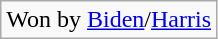<table class="wikitable">
<tr>
<td>Won by <a href='#'>Biden</a>/<a href='#'>Harris</a></td>
</tr>
</table>
